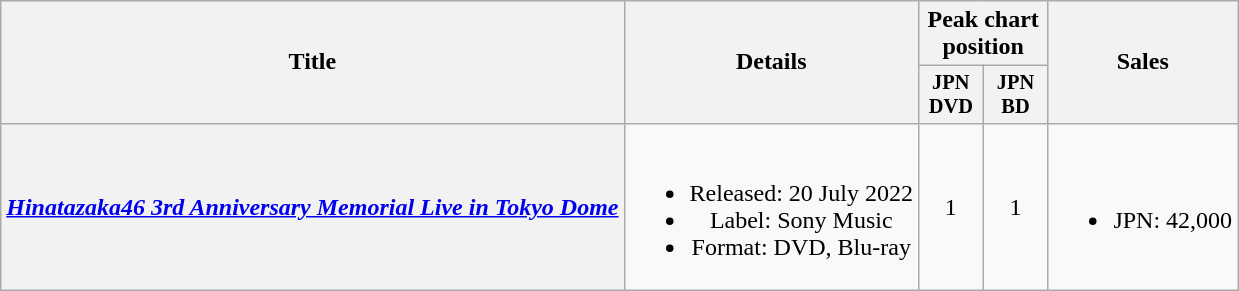<table class="wikitable plainrowheaders" style="text-align:center;">
<tr>
<th scope="col" rowspan="2">Title</th>
<th scope="col" rowspan="2">Details</th>
<th scope="col" colspan="2">Peak chart<br>position</th>
<th scope="col" rowspan="2">Sales<br></th>
</tr>
<tr>
<th style="width:2.7em;font-size:85%;">JPN<br>DVD<br></th>
<th style="width:2.7em;font-size:85%;">JPN<br>BD<br></th>
</tr>
<tr>
<th scope="row"><em><a href='#'>Hinatazaka46 3rd Anniversary Memorial Live in Tokyo Dome</a></em></th>
<td><br><ul><li>Released: 20 July 2022</li><li>Label: Sony Music</li><li>Format: DVD, Blu-ray</li></ul></td>
<td>1</td>
<td>1</td>
<td><br><ul><li>JPN: 42,000</li></ul></td>
</tr>
</table>
